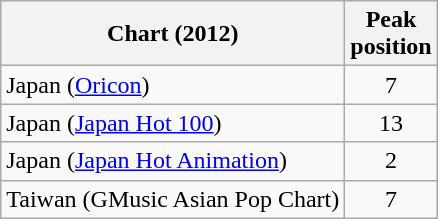<table class="wikitable sortable plainrowheaders">
<tr>
<th scope="col">Chart (2012)</th>
<th scope="col">Peak<br>position</th>
</tr>
<tr>
<td>Japan (<a href='#'>Oricon</a>)</td>
<td style="text-align:center;">7</td>
</tr>
<tr>
<td>Japan (<a href='#'>Japan Hot 100</a>)</td>
<td style="text-align:center;">13</td>
</tr>
<tr>
<td>Japan (<a href='#'>Japan Hot Animation</a>)</td>
<td style="text-align:center;">2</td>
</tr>
<tr>
<td>Taiwan (GMusic Asian Pop Chart)</td>
<td style="text-align:center;">7</td>
</tr>
</table>
